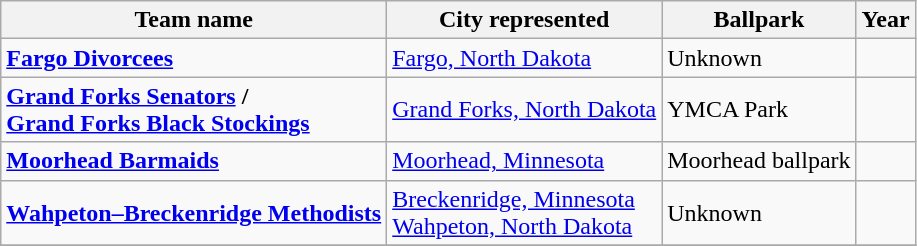<table class="wikitable">
<tr>
<th>Team name</th>
<th>City represented</th>
<th>Ballpark</th>
<th>Year</th>
</tr>
<tr>
<td><strong><a href='#'>Fargo Divorcees</a></strong></td>
<td><a href='#'>Fargo, North Dakota</a></td>
<td>Unknown</td>
<td></td>
</tr>
<tr>
<td><strong><a href='#'>Grand Forks Senators</a> /<br><a href='#'>Grand Forks Black Stockings</a></strong></td>
<td><a href='#'>Grand Forks, North Dakota</a></td>
<td>YMCA Park</td>
<td></td>
</tr>
<tr>
<td><strong><a href='#'>Moorhead Barmaids</a></strong></td>
<td><a href='#'>Moorhead, Minnesota</a></td>
<td>Moorhead ballpark</td>
<td></td>
</tr>
<tr>
<td><strong><a href='#'>Wahpeton–Breckenridge Methodists</a></strong></td>
<td><a href='#'>Breckenridge, Minnesota</a><br><a href='#'>Wahpeton, North Dakota</a></td>
<td>Unknown</td>
<td></td>
</tr>
<tr>
</tr>
</table>
